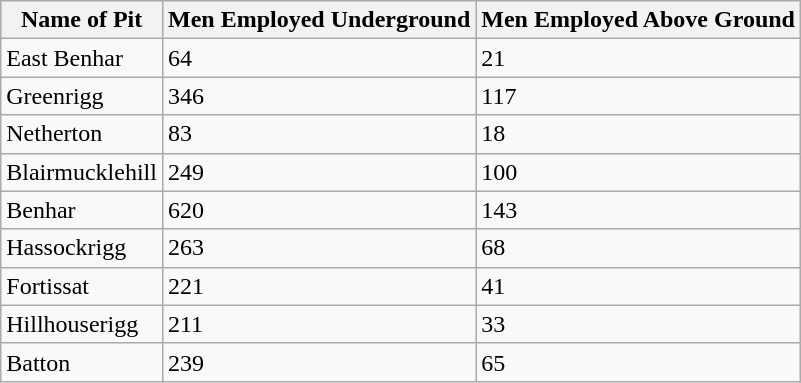<table class="wikitable" border="1">
<tr>
<th>Name of Pit</th>
<th>Men Employed Underground</th>
<th>Men Employed Above Ground</th>
</tr>
<tr>
<td>East Benhar</td>
<td>64</td>
<td>21</td>
</tr>
<tr>
<td>Greenrigg</td>
<td>346</td>
<td>117</td>
</tr>
<tr>
<td>Netherton</td>
<td>83</td>
<td>18</td>
</tr>
<tr>
<td>Blairmucklehill</td>
<td>249</td>
<td>100</td>
</tr>
<tr>
<td>Benhar</td>
<td>620</td>
<td>143</td>
</tr>
<tr>
<td>Hassockrigg</td>
<td>263</td>
<td>68</td>
</tr>
<tr>
<td>Fortissat</td>
<td>221</td>
<td>41</td>
</tr>
<tr>
<td>Hillhouserigg</td>
<td>211</td>
<td>33</td>
</tr>
<tr>
<td>Batton</td>
<td>239</td>
<td>65</td>
</tr>
</table>
